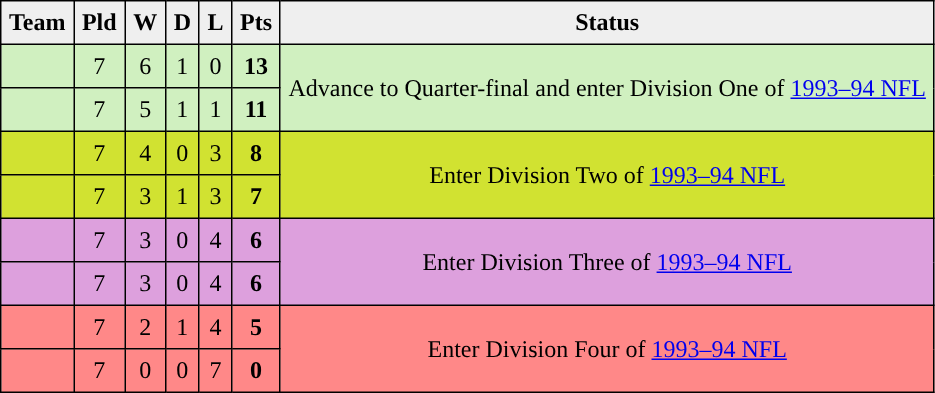<table style=border-collapse:collapse border=1 cellspacing=0 cellpadding=5>
<tr align=center bgcolor=#efefef>
<th>Team</th>
<th>Pld</th>
<th>W</th>
<th>D</th>
<th>L</th>
<th>Pts</th>
<th>Status</th>
</tr>
<tr align=center style="background:#D0F0C0;">
<td style="text-align:left;"> </td>
<td>7</td>
<td>6</td>
<td>1</td>
<td>0</td>
<td><strong>13</strong></td>
<td rowspan=2>Advance to Quarter-final and enter Division One of <a href='#'>1993–94 NFL</a></td>
</tr>
<tr align=center style="background:#D0F0C0;">
<td style="text-align:left;"> </td>
<td>7</td>
<td>5</td>
<td>1</td>
<td>1</td>
<td><strong>11</strong></td>
</tr>
<tr align=center style="background:#D1E231">
<td style="text-align:left;"> </td>
<td>7</td>
<td>4</td>
<td>0</td>
<td>3</td>
<td><strong>8</strong></td>
<td rowspan=2>Enter Division Two of <a href='#'>1993–94 NFL</a></td>
</tr>
<tr align=center style="background:#D1E231">
<td style="text-align:left;"> </td>
<td>7</td>
<td>3</td>
<td>1</td>
<td>3</td>
<td><strong>7</strong></td>
</tr>
<tr align=center style="background:#dda0dd;">
<td style="text-align:left;"> </td>
<td>7</td>
<td>3</td>
<td>0</td>
<td>4</td>
<td><strong>6</strong></td>
<td rowspan=2>Enter Division Three of <a href='#'>1993–94 NFL</a></td>
</tr>
<tr align=center style="background:#dda0dd;">
<td style="text-align:left;"> </td>
<td>7</td>
<td>3</td>
<td>0</td>
<td>4</td>
<td><strong>6</strong></td>
</tr>
<tr align=center style="background:#FF8888;">
<td style="text-align:left;"> </td>
<td>7</td>
<td>2</td>
<td>1</td>
<td>4</td>
<td><strong>5</strong></td>
<td rowspan=2>Enter Division Four of <a href='#'>1993–94 NFL</a></td>
</tr>
<tr align=center style="background:#FF8888;">
<td style="text-align:left;"> </td>
<td>7</td>
<td>0</td>
<td>0</td>
<td>7</td>
<td><strong>0</strong></td>
</tr>
</table>
